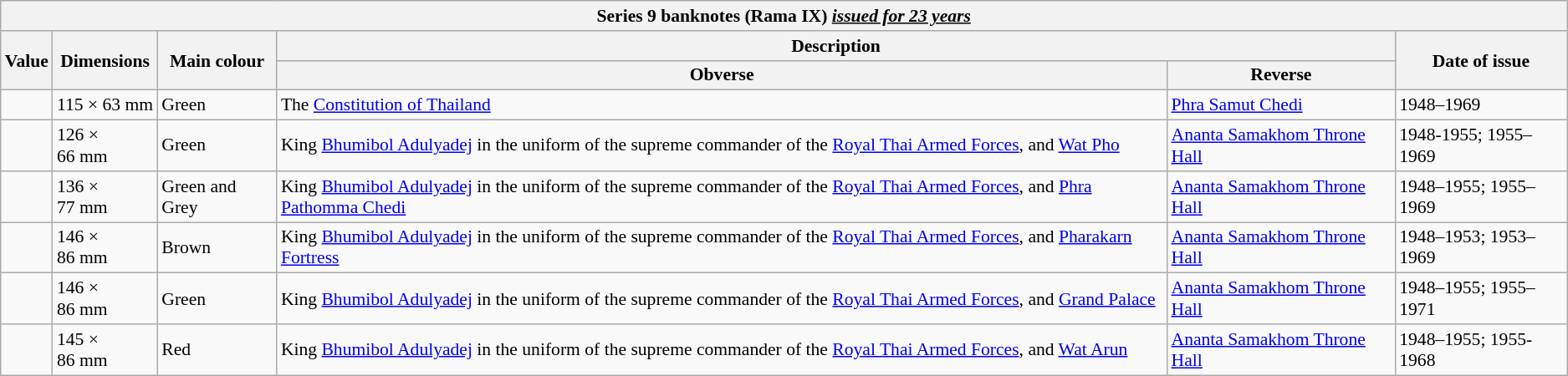<table class="wikitable" style="font-size: 90%" style="width:100%; text-align: center">
<tr>
<th colspan="8">Series 9 banknotes (Rama IX) <em><u>issued for 23 years</u></em></th>
</tr>
<tr>
<th rowspan="2">Value</th>
<th rowspan="2">Dimensions</th>
<th rowspan="2">Main colour</th>
<th colspan="2">Description</th>
<th rowspan="2">Date of issue</th>
</tr>
<tr>
<th>Obverse</th>
<th>Reverse</th>
</tr>
<tr>
<td></td>
<td>115 × 63 mm</td>
<td>Green</td>
<td>The <a href='#'>Constitution of Thailand</a></td>
<td><a href='#'>Phra Samut Chedi</a></td>
<td>1948–1969</td>
</tr>
<tr>
<td></td>
<td>126 × 66 mm</td>
<td>Green</td>
<td>King <a href='#'>Bhumibol Adulyadej</a> in the uniform of the supreme commander of the <a href='#'>Royal Thai Armed Forces</a>, and <a href='#'>Wat Pho</a></td>
<td><a href='#'>Ananta Samakhom Throne Hall</a></td>
<td>1948-1955; 1955–1969</td>
</tr>
<tr>
<td></td>
<td>136 × 77 mm</td>
<td>Green and Grey</td>
<td>King <a href='#'>Bhumibol Adulyadej</a> in the uniform of the supreme commander of the <a href='#'>Royal Thai Armed Forces</a>, and <a href='#'>Phra Pathomma Chedi</a></td>
<td><a href='#'>Ananta Samakhom Throne Hall</a></td>
<td>1948–1955; 1955–1969</td>
</tr>
<tr>
<td></td>
<td>146 × 86 mm</td>
<td>Brown</td>
<td>King <a href='#'>Bhumibol Adulyadej</a> in the uniform of the supreme commander of the <a href='#'>Royal Thai Armed Forces</a>, and <a href='#'>Pharakarn Fortress</a></td>
<td><a href='#'>Ananta Samakhom Throne Hall</a></td>
<td>1948–1953; 1953–1969</td>
</tr>
<tr>
<td></td>
<td>146 × 86 mm</td>
<td>Green</td>
<td>King <a href='#'>Bhumibol Adulyadej</a> in the uniform of the supreme commander of the <a href='#'>Royal Thai Armed Forces</a>, and <a href='#'>Grand Palace</a></td>
<td><a href='#'>Ananta Samakhom Throne Hall</a></td>
<td>1948–1955; 1955–1971</td>
</tr>
<tr>
<td></td>
<td>145 × 86 mm</td>
<td>Red</td>
<td>King <a href='#'>Bhumibol Adulyadej</a> in the uniform of the supreme commander of the <a href='#'>Royal Thai Armed Forces</a>, and <a href='#'>Wat Arun</a></td>
<td><a href='#'>Ananta Samakhom Throne Hall</a></td>
<td>1948–1955; 1955-1968</td>
</tr>
</table>
